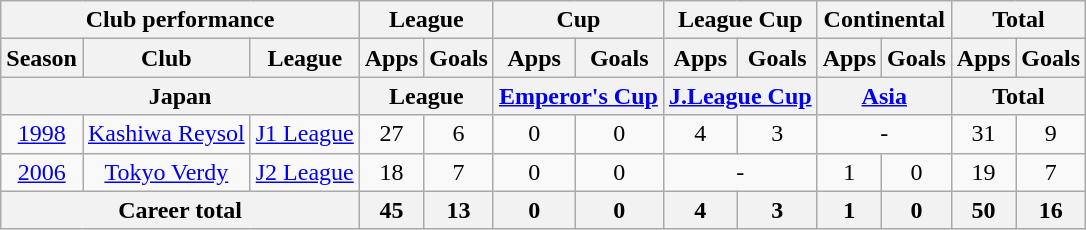<table class="wikitable" style="text-align:center">
<tr>
<th colspan=3>Club performance</th>
<th colspan=2>League</th>
<th colspan=2>Cup</th>
<th colspan=2>League Cup</th>
<th colspan=2>Continental</th>
<th colspan=2>Total</th>
</tr>
<tr>
<th>Season</th>
<th>Club</th>
<th>League</th>
<th>Apps</th>
<th>Goals</th>
<th>Apps</th>
<th>Goals</th>
<th>Apps</th>
<th>Goals</th>
<th>Apps</th>
<th>Goals</th>
<th>Apps</th>
<th>Goals</th>
</tr>
<tr>
<th colspan=3>Japan</th>
<th colspan=2>League</th>
<th colspan=2><a href='#'>Emperor's Cup</a></th>
<th colspan=2><a href='#'>J.League Cup</a></th>
<th colspan=2><a href='#'>Asia</a></th>
<th colspan=2>Total</th>
</tr>
<tr>
<td><a href='#'>1998</a></td>
<td><a href='#'>Kashiwa Reysol</a></td>
<td><a href='#'>J1 League</a></td>
<td>27</td>
<td>6</td>
<td>0</td>
<td>0</td>
<td>4</td>
<td>3</td>
<td colspan="2">-</td>
<td>31</td>
<td>9</td>
</tr>
<tr>
<td><a href='#'>2006</a></td>
<td><a href='#'>Tokyo Verdy</a></td>
<td><a href='#'>J2 League</a></td>
<td>18</td>
<td>7</td>
<td>0</td>
<td>0</td>
<td colspan="2">-</td>
<td>1</td>
<td>0</td>
<td>19</td>
<td>7</td>
</tr>
<tr>
<th colspan=3>Career total</th>
<th>45</th>
<th>13</th>
<th>0</th>
<th>0</th>
<th>4</th>
<th>3</th>
<th>1</th>
<th>0</th>
<th>50</th>
<th>16</th>
</tr>
</table>
